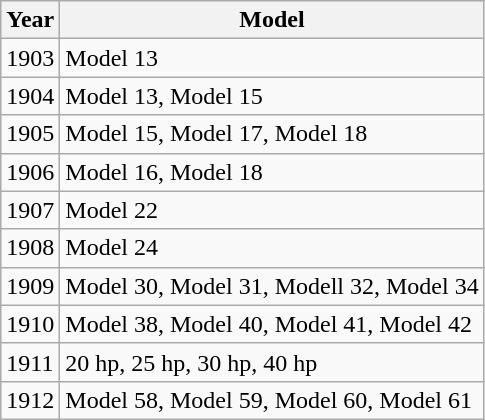<table class="wikitable">
<tr>
<th>Year</th>
<th>Model</th>
</tr>
<tr>
<td>1903</td>
<td>Model 13</td>
</tr>
<tr>
<td>1904</td>
<td>Model 13, Model 15</td>
</tr>
<tr>
<td>1905</td>
<td>Model 15, Model 17, Model 18</td>
</tr>
<tr>
<td>1906</td>
<td>Model 16, Model 18</td>
</tr>
<tr>
<td>1907</td>
<td>Model 22</td>
</tr>
<tr>
<td>1908</td>
<td>Model 24</td>
</tr>
<tr>
<td>1909</td>
<td>Model 30, Model 31, Modell 32, Model 34</td>
</tr>
<tr>
<td>1910</td>
<td>Model 38, Model 40, Model 41, Model 42</td>
</tr>
<tr>
<td>1911</td>
<td>20 hp, 25 hp, 30 hp, 40 hp</td>
</tr>
<tr>
<td>1912</td>
<td>Model 58, Model 59, Model 60, Model 61</td>
</tr>
</table>
